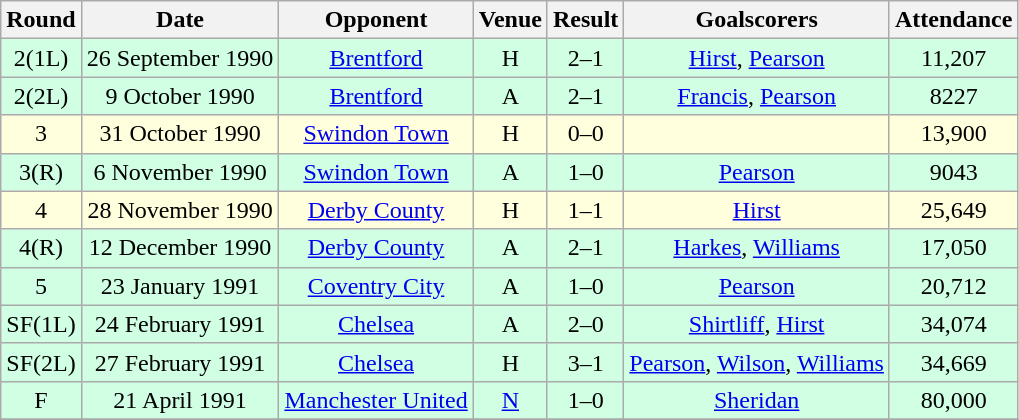<table class="wikitable" style="font-size:100%; text-align:center">
<tr>
<th>Round</th>
<th>Date</th>
<th>Opponent</th>
<th>Venue</th>
<th>Result</th>
<th>Goalscorers</th>
<th>Attendance</th>
</tr>
<tr style="background-color: #d0ffe3;">
<td>2(1L)</td>
<td>26 September 1990</td>
<td><a href='#'>Brentford</a></td>
<td>H</td>
<td>2–1</td>
<td><a href='#'>Hirst</a>, <a href='#'>Pearson</a></td>
<td>11,207</td>
</tr>
<tr style="background-color: #d0ffe3;">
<td>2(2L)</td>
<td>9 October 1990</td>
<td><a href='#'>Brentford</a></td>
<td>A</td>
<td>2–1</td>
<td><a href='#'>Francis</a>, <a href='#'>Pearson</a></td>
<td>8227</td>
</tr>
<tr style="background-color: #ffffdd;">
<td>3</td>
<td>31 October 1990</td>
<td><a href='#'>Swindon Town</a></td>
<td>H</td>
<td>0–0</td>
<td></td>
<td>13,900</td>
</tr>
<tr style="background-color: #d0ffe3;">
<td>3(R)</td>
<td>6 November 1990</td>
<td><a href='#'>Swindon Town</a></td>
<td>A</td>
<td>1–0</td>
<td><a href='#'>Pearson</a></td>
<td>9043</td>
</tr>
<tr style="background-color: #ffffdd;">
<td>4</td>
<td>28 November 1990</td>
<td><a href='#'>Derby County</a></td>
<td>H</td>
<td>1–1</td>
<td><a href='#'>Hirst</a></td>
<td>25,649</td>
</tr>
<tr style="background-color: #d0ffe3;">
<td>4(R)</td>
<td>12 December 1990</td>
<td><a href='#'>Derby County</a></td>
<td>A</td>
<td>2–1</td>
<td><a href='#'>Harkes</a>, <a href='#'>Williams</a></td>
<td>17,050</td>
</tr>
<tr style="background-color: #d0ffe3;">
<td>5</td>
<td>23 January 1991</td>
<td><a href='#'>Coventry City</a></td>
<td>A</td>
<td>1–0</td>
<td><a href='#'>Pearson</a></td>
<td>20,712</td>
</tr>
<tr style="background-color: #d0ffe3;">
<td>SF(1L)</td>
<td>24 February 1991</td>
<td><a href='#'>Chelsea</a></td>
<td>A</td>
<td>2–0</td>
<td><a href='#'>Shirtliff</a>, <a href='#'>Hirst</a></td>
<td>34,074</td>
</tr>
<tr style="background-color: #d0ffe3;">
<td>SF(2L)</td>
<td>27 February 1991</td>
<td><a href='#'>Chelsea</a></td>
<td>H</td>
<td>3–1</td>
<td><a href='#'>Pearson</a>, <a href='#'>Wilson</a>, <a href='#'>Williams</a></td>
<td>34,669</td>
</tr>
<tr style="background-color: #d0ffe3;">
<td>F</td>
<td>21 April 1991</td>
<td><a href='#'>Manchester United</a></td>
<td><a href='#'>N</a></td>
<td>1–0</td>
<td><a href='#'>Sheridan</a></td>
<td>80,000</td>
</tr>
<tr style="background-color: #d0ffe3;">
</tr>
</table>
